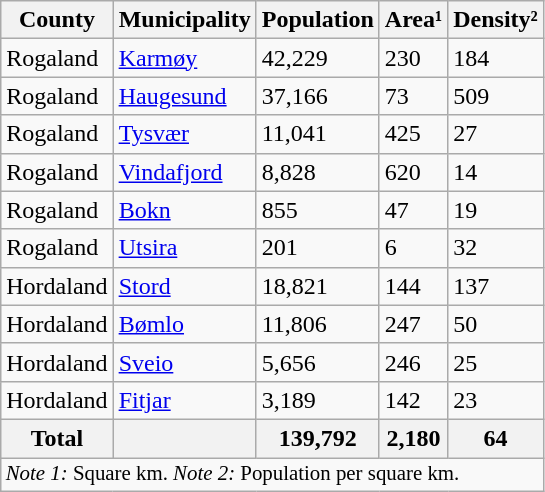<table class="wikitable sortable">
<tr>
<th>County</th>
<th>Municipality</th>
<th>Population</th>
<th>Area¹</th>
<th>Density²</th>
</tr>
<tr>
<td>Rogaland</td>
<td><a href='#'>Karmøy</a></td>
<td>42,229</td>
<td>230</td>
<td>184</td>
</tr>
<tr>
<td>Rogaland</td>
<td><a href='#'>Haugesund</a></td>
<td>37,166</td>
<td>73</td>
<td>509</td>
</tr>
<tr>
<td>Rogaland</td>
<td><a href='#'>Tysvær</a></td>
<td>11,041</td>
<td>425</td>
<td>27</td>
</tr>
<tr>
<td>Rogaland</td>
<td><a href='#'>Vindafjord</a></td>
<td>8,828</td>
<td>620</td>
<td>14</td>
</tr>
<tr>
<td>Rogaland</td>
<td><a href='#'>Bokn</a></td>
<td>855</td>
<td>47</td>
<td>19</td>
</tr>
<tr>
<td>Rogaland</td>
<td><a href='#'>Utsira</a></td>
<td>201</td>
<td>6</td>
<td>32</td>
</tr>
<tr>
<td>Hordaland</td>
<td><a href='#'>Stord</a></td>
<td>18,821</td>
<td>144</td>
<td>137</td>
</tr>
<tr>
<td>Hordaland</td>
<td><a href='#'>Bømlo</a></td>
<td>11,806</td>
<td>247</td>
<td>50</td>
</tr>
<tr>
<td>Hordaland</td>
<td><a href='#'>Sveio</a></td>
<td>5,656</td>
<td>246</td>
<td>25</td>
</tr>
<tr>
<td>Hordaland</td>
<td><a href='#'>Fitjar</a></td>
<td>3,189</td>
<td>142</td>
<td>23</td>
</tr>
<tr class="sortbottom">
<th>Total</th>
<th></th>
<th>139,792</th>
<th>2,180</th>
<th>64</th>
</tr>
<tr class="sortbottom">
<td style="font-size: 87%;" colspan="5"><em>Note 1:</em> Square km.  <em>Note 2:</em> Population per square km.</td>
</tr>
</table>
